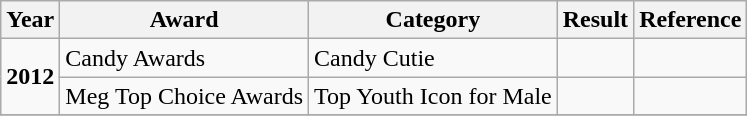<table class="wikitable">
<tr>
<th align="center"><strong>Year</strong></th>
<th align="center"><strong>Award</strong></th>
<th align="center"><strong>Category</strong></th>
<th align="center"><strong>Result</strong></th>
<th align="center"><strong>Reference</strong></th>
</tr>
<tr>
<td rowspan="2"><strong>2012</strong></td>
<td>Candy Awards</td>
<td>Candy Cutie</td>
<td></td>
<td></td>
</tr>
<tr>
<td>Meg Top Choice Awards</td>
<td>Top Youth Icon for Male</td>
<td></td>
<td></td>
</tr>
<tr>
</tr>
</table>
